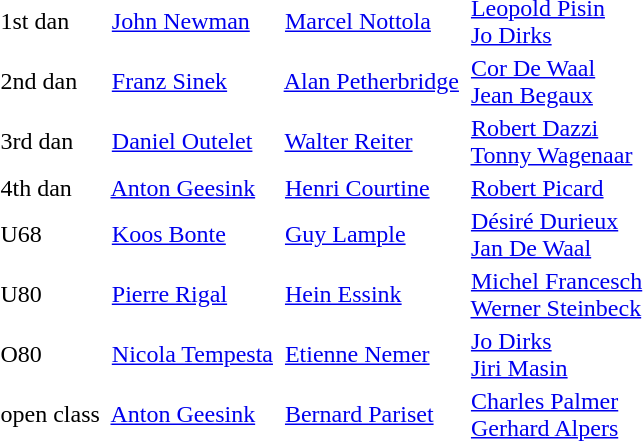<table>
<tr>
<td>1st dan</td>
<td> <a href='#'>John Newman</a></td>
<td> <a href='#'>Marcel Nottola</a></td>
<td> <a href='#'>Leopold Pisin</a><br> <a href='#'>Jo Dirks</a></td>
</tr>
<tr>
<td>2nd dan</td>
<td> <a href='#'>Franz Sinek</a></td>
<td> <a href='#'>Alan Petherbridge</a></td>
<td> <a href='#'>Cor De Waal</a><br> <a href='#'>Jean Begaux</a></td>
</tr>
<tr>
<td>3rd dan</td>
<td> <a href='#'>Daniel Outelet</a></td>
<td> <a href='#'>Walter Reiter</a></td>
<td> <a href='#'>Robert Dazzi</a><br> <a href='#'>Tonny Wagenaar</a></td>
</tr>
<tr>
<td>4th dan</td>
<td> <a href='#'>Anton Geesink</a></td>
<td> <a href='#'>Henri Courtine</a></td>
<td> <a href='#'>Robert Picard</a></td>
</tr>
<tr>
<td>U68</td>
<td> <a href='#'>Koos Bonte</a></td>
<td> <a href='#'>Guy Lample</a></td>
<td> <a href='#'>Désiré Durieux</a><br> <a href='#'>Jan De Waal</a></td>
</tr>
<tr>
<td>U80</td>
<td> <a href='#'>Pierre Rigal</a></td>
<td> <a href='#'>Hein Essink</a></td>
<td> <a href='#'>Michel Francesch</a><br> <a href='#'>Werner Steinbeck</a></td>
</tr>
<tr>
<td>O80</td>
<td> <a href='#'>Nicola Tempesta</a></td>
<td> <a href='#'>Etienne Nemer</a></td>
<td> <a href='#'>Jo Dirks</a><br> <a href='#'>Jiri Masin</a></td>
</tr>
<tr>
<td>open class</td>
<td> <a href='#'>Anton Geesink</a></td>
<td> <a href='#'>Bernard Pariset</a></td>
<td> <a href='#'>Charles Palmer</a><br> <a href='#'>Gerhard Alpers</a></td>
</tr>
</table>
